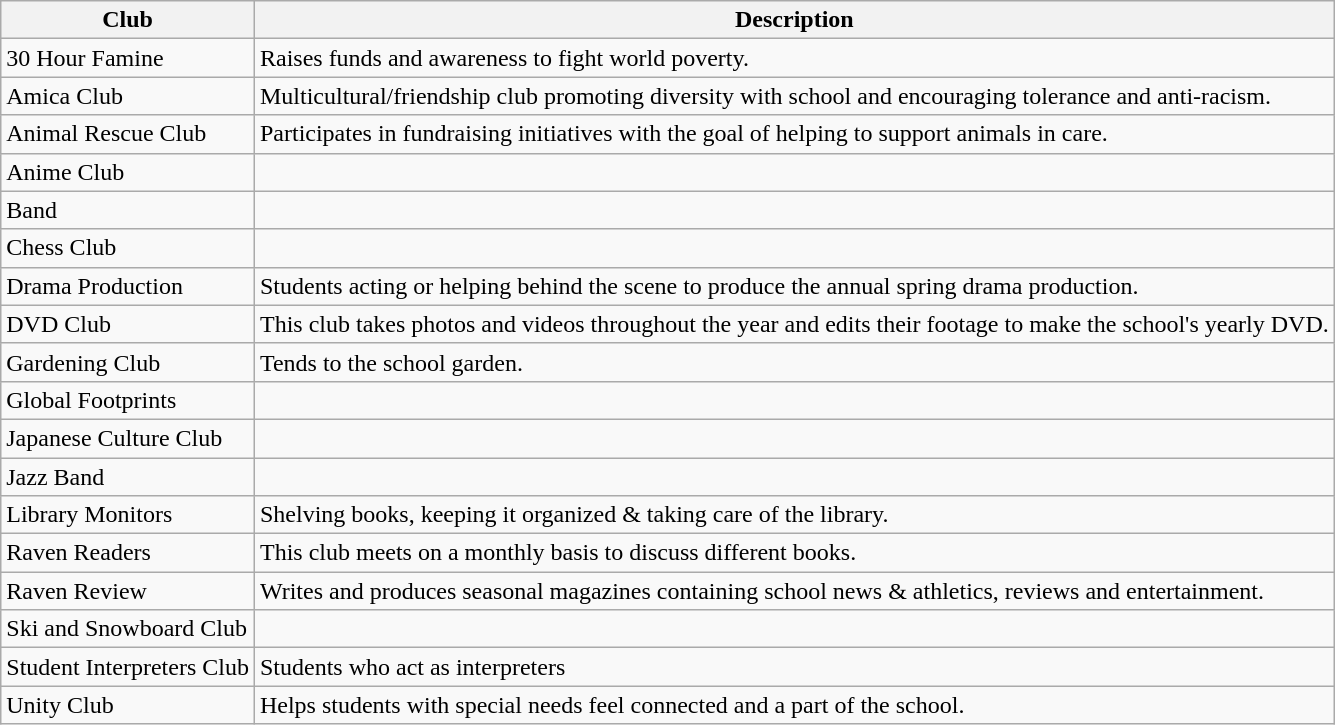<table class="wikitable">
<tr>
<th>Club</th>
<th>Description</th>
</tr>
<tr>
<td>30 Hour Famine</td>
<td>Raises funds and awareness to fight world poverty.</td>
</tr>
<tr>
<td>Amica Club</td>
<td>Multicultural/friendship club promoting diversity with school and encouraging tolerance and anti-racism.</td>
</tr>
<tr>
<td>Animal Rescue Club</td>
<td>Participates in fundraising initiatives with the goal of helping to support animals in care.</td>
</tr>
<tr>
<td>Anime Club</td>
<td></td>
</tr>
<tr>
<td>Band</td>
<td></td>
</tr>
<tr>
<td>Chess Club</td>
<td></td>
</tr>
<tr>
<td>Drama Production</td>
<td>Students acting or helping behind the scene to produce the annual spring drama production.</td>
</tr>
<tr>
<td>DVD Club</td>
<td>This club takes photos and videos throughout the year and edits their footage to make the school's yearly DVD.</td>
</tr>
<tr>
<td>Gardening Club</td>
<td>Tends to the school garden.</td>
</tr>
<tr>
<td>Global Footprints</td>
<td></td>
</tr>
<tr>
<td>Japanese Culture Club</td>
<td></td>
</tr>
<tr>
<td>Jazz Band</td>
<td></td>
</tr>
<tr>
<td>Library Monitors</td>
<td>Shelving books, keeping it organized & taking care of the library.</td>
</tr>
<tr>
<td>Raven Readers</td>
<td>This club meets on a monthly basis to discuss different books.</td>
</tr>
<tr>
<td>Raven Review</td>
<td>Writes and produces seasonal magazines containing school news & athletics, reviews and entertainment.</td>
</tr>
<tr>
<td>Ski and Snowboard Club</td>
<td></td>
</tr>
<tr>
<td>Student Interpreters Club</td>
<td>Students who act as interpreters</td>
</tr>
<tr>
<td>Unity Club</td>
<td>Helps students with special needs feel connected and a part of the school.</td>
</tr>
</table>
